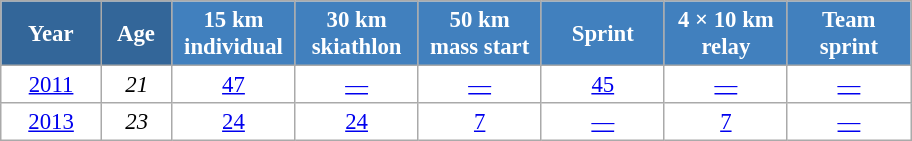<table class="wikitable" style="font-size:95%; text-align:center; border:grey solid 1px; border-collapse:collapse; background:#ffffff;">
<tr>
<th style="background-color:#369; color:white; width:60px;"> Year </th>
<th style="background-color:#369; color:white; width:40px;"> Age </th>
<th style="background-color:#4180be; color:white; width:75px;"> 15 km <br> individual </th>
<th style="background-color:#4180be; color:white; width:75px;"> 30 km <br> skiathlon </th>
<th style="background-color:#4180be; color:white; width:75px;"> 50 km <br> mass start </th>
<th style="background-color:#4180be; color:white; width:75px;"> Sprint </th>
<th style="background-color:#4180be; color:white; width:75px;"> 4 × 10 km <br> relay </th>
<th style="background-color:#4180be; color:white; width:75px;"> Team <br> sprint </th>
</tr>
<tr>
<td><a href='#'>2011</a></td>
<td><em>21</em></td>
<td><a href='#'>47</a></td>
<td><a href='#'>—</a></td>
<td><a href='#'>—</a></td>
<td><a href='#'>45</a></td>
<td><a href='#'>—</a></td>
<td><a href='#'>—</a></td>
</tr>
<tr>
<td><a href='#'>2013</a></td>
<td><em>23</em></td>
<td><a href='#'>24</a></td>
<td><a href='#'>24</a></td>
<td><a href='#'>7</a></td>
<td><a href='#'>—</a></td>
<td><a href='#'>7</a></td>
<td><a href='#'>—</a></td>
</tr>
</table>
